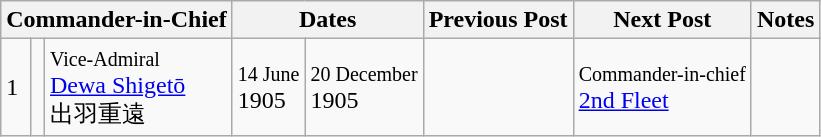<table class=wikitable>
<tr>
<th colspan="3">Commander-in-Chief</th>
<th colspan="2">Dates</th>
<th>Previous Post</th>
<th>Next Post</th>
<th>Notes</th>
</tr>
<tr>
<td>1</td>
<td></td>
<td><small>Vice-Admiral</small><br><a href='#'>Dewa Shigetō</a><br>出羽重遠</td>
<td><small>14 June</small><br>1905</td>
<td><small>20 December</small><br>1905</td>
<td></td>
<td><small>Commander-in-chief</small><br><a href='#'>2nd Fleet</a></td>
<td></td>
</tr>
</table>
